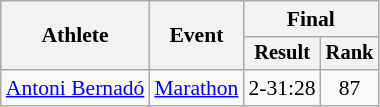<table class="wikitable" style="font-size:90%">
<tr>
<th rowspan="2">Athlete</th>
<th rowspan="2">Event</th>
<th colspan="2">Final</th>
</tr>
<tr style="font-size:95%">
<th>Result</th>
<th>Rank</th>
</tr>
<tr align=center>
<td align=left><a href='#'>Antoni Bernadó</a></td>
<td align=left><a href='#'>Marathon</a></td>
<td>2-31:28</td>
<td>87</td>
</tr>
</table>
